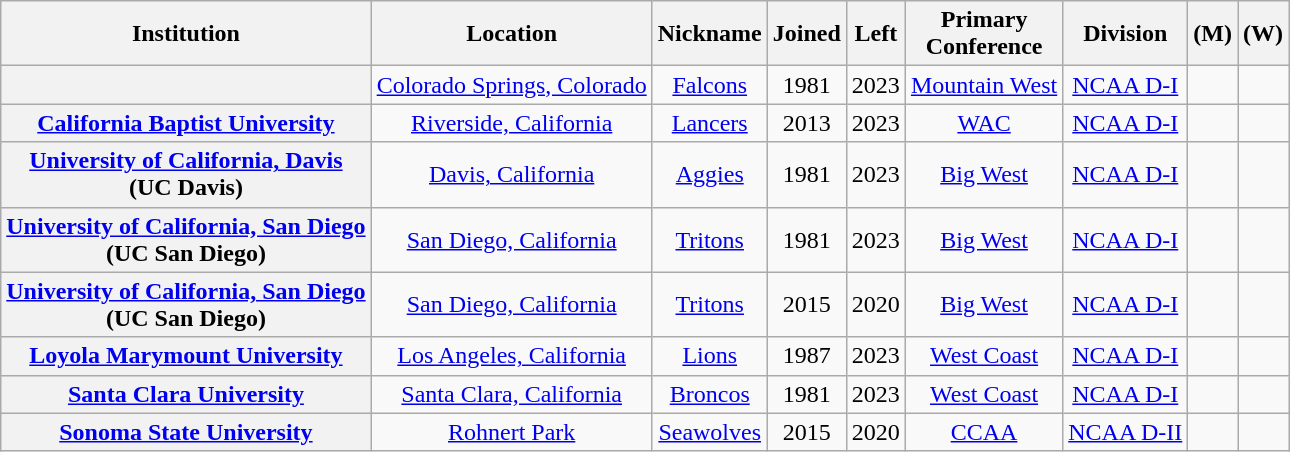<table class="wikitable sortable" style="text-align:center">
<tr>
<th>Institution</th>
<th>Location</th>
<th>Nickname</th>
<th>Joined</th>
<th>Left</th>
<th>Primary<br>Conference</th>
<th>Division</th>
<th>(M)</th>
<th>(W)</th>
</tr>
<tr>
<th><strong></strong></th>
<td><a href='#'>Colorado Springs, Colorado</a></td>
<td><a href='#'>Falcons</a></td>
<td>1981</td>
<td>2023</td>
<td><a href='#'>Mountain West</a></td>
<td><a href='#'>NCAA D-I</a></td>
<td></td>
<td></td>
</tr>
<tr>
<th><strong><a href='#'>California Baptist University</a></strong></th>
<td><a href='#'>Riverside, California</a></td>
<td><a href='#'>Lancers</a></td>
<td>2013</td>
<td>2023</td>
<td><a href='#'>WAC</a></td>
<td><a href='#'>NCAA D-I</a></td>
<td></td>
<td></td>
</tr>
<tr>
<th><strong><a href='#'>University of California, Davis</a></strong><br>(UC Davis)</th>
<td><a href='#'>Davis, California</a></td>
<td><a href='#'>Aggies</a></td>
<td>1981</td>
<td>2023</td>
<td><a href='#'>Big West</a></td>
<td><a href='#'>NCAA D-I</a></td>
<td></td>
<td></td>
</tr>
<tr>
<th><strong><a href='#'>University of California, San Diego</a></strong><br>(UC San Diego)</th>
<td><a href='#'>San Diego, California</a></td>
<td><a href='#'>Tritons</a></td>
<td>1981</td>
<td>2023</td>
<td><a href='#'>Big West</a></td>
<td><a href='#'>NCAA D-I</a></td>
<td></td>
<td></td>
</tr>
<tr>
<th><strong><a href='#'>University of California, San Diego</a></strong><br>(UC San Diego)</th>
<td><a href='#'>San Diego, California</a></td>
<td><a href='#'>Tritons</a></td>
<td>2015</td>
<td>2020</td>
<td><a href='#'>Big West</a></td>
<td><a href='#'>NCAA D-I</a></td>
<td></td>
<td></td>
</tr>
<tr>
<th><strong><a href='#'>Loyola Marymount University</a></strong></th>
<td><a href='#'>Los Angeles, California</a></td>
<td><a href='#'>Lions</a></td>
<td>1987</td>
<td>2023</td>
<td><a href='#'>West Coast</a></td>
<td><a href='#'>NCAA D-I</a></td>
<td></td>
<td></td>
</tr>
<tr>
<th><strong><a href='#'>Santa Clara University</a></strong></th>
<td><a href='#'>Santa Clara, California</a></td>
<td><a href='#'>Broncos</a></td>
<td>1981</td>
<td>2023</td>
<td><a href='#'>West Coast</a></td>
<td><a href='#'>NCAA D-I</a></td>
<td></td>
<td></td>
</tr>
<tr>
<th><strong><a href='#'>Sonoma State University</a></strong></th>
<td><a href='#'>Rohnert Park</a></td>
<td><a href='#'>Seawolves</a></td>
<td>2015</td>
<td>2020</td>
<td><a href='#'>CCAA</a></td>
<td><a href='#'>NCAA D-II</a></td>
<td></td>
<td></td>
</tr>
</table>
